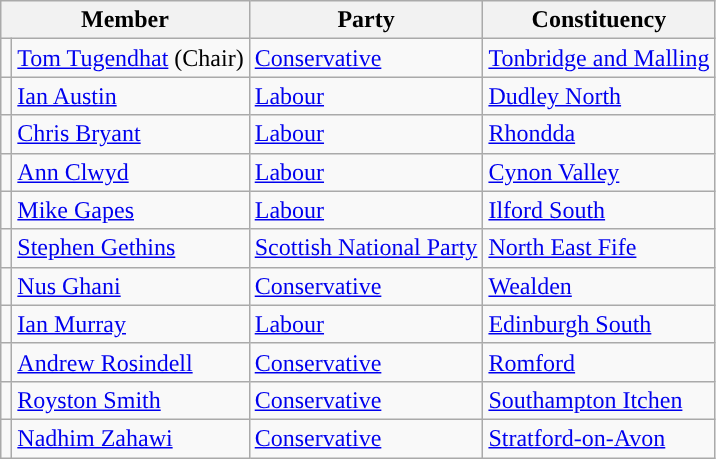<table class="wikitable">
<tr>
<th colspan="2" valign="top">Member</th>
<th valign="top">Party</th>
<th valign="top">Constituency</th>
</tr>
<tr>
<td style="color:inherit;background:"></td>
<td><a href='#'>Tom Tugendhat</a> (Chair)</td>
<td><a href='#'>Conservative</a></td>
<td><a href='#'>Tonbridge and Malling</a></td>
</tr>
<tr>
<td style="color:inherit;background:"></td>
<td><a href='#'>Ian Austin</a></td>
<td><a href='#'>Labour</a></td>
<td><a href='#'>Dudley North</a></td>
</tr>
<tr>
<td style="color:inherit;background:"></td>
<td><a href='#'>Chris Bryant</a></td>
<td><a href='#'>Labour</a></td>
<td><a href='#'>Rhondda</a></td>
</tr>
<tr>
<td style="color:inherit;background:"></td>
<td><a href='#'>Ann Clwyd</a></td>
<td><a href='#'>Labour</a></td>
<td><a href='#'>Cynon Valley</a></td>
</tr>
<tr>
<td style="color:inherit;background:"></td>
<td><a href='#'>Mike Gapes</a></td>
<td><a href='#'>Labour</a></td>
<td><a href='#'>Ilford South</a></td>
</tr>
<tr>
<td style="color:inherit;background:"></td>
<td><a href='#'>Stephen Gethins</a></td>
<td><a href='#'>Scottish National Party</a></td>
<td><a href='#'>North East Fife</a></td>
</tr>
<tr>
<td style="color:inherit;background:"></td>
<td><a href='#'>Nus Ghani</a></td>
<td><a href='#'>Conservative</a></td>
<td><a href='#'>Wealden</a></td>
</tr>
<tr>
<td style="color:inherit;background:"></td>
<td><a href='#'>Ian Murray</a></td>
<td><a href='#'>Labour</a></td>
<td><a href='#'>Edinburgh South</a></td>
</tr>
<tr>
<td style="color:inherit;background:"></td>
<td><a href='#'>Andrew Rosindell</a></td>
<td><a href='#'>Conservative</a></td>
<td><a href='#'>Romford</a></td>
</tr>
<tr>
<td style="color:inherit;background:"></td>
<td><a href='#'>Royston Smith</a></td>
<td><a href='#'>Conservative</a></td>
<td><a href='#'>Southampton Itchen</a></td>
</tr>
<tr>
<td style="color:inherit;background:"></td>
<td><a href='#'>Nadhim Zahawi</a></td>
<td><a href='#'>Conservative</a></td>
<td><a href='#'>Stratford-on-Avon</a></td>
</tr>
</table>
